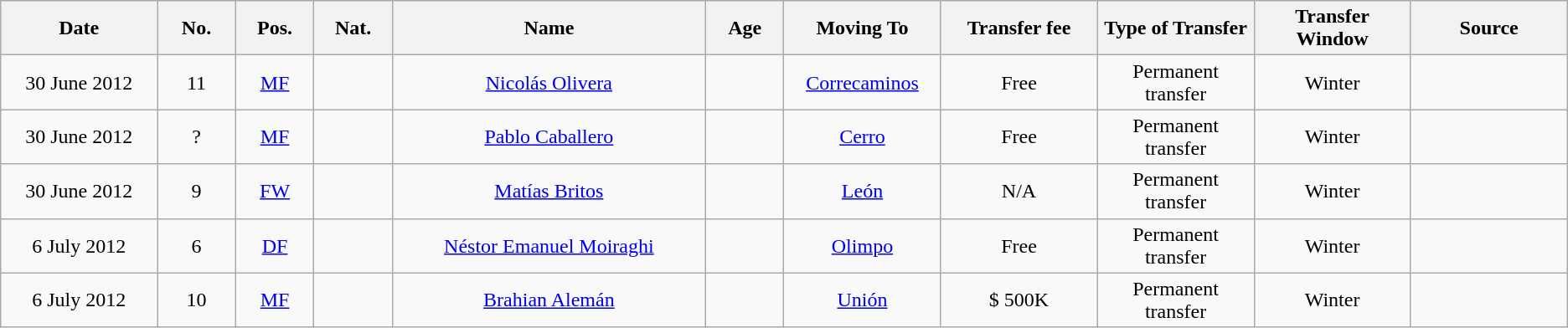<table class = "wikitable sortable" style = "font-size: 100%; text-align: center;">
<tr>
<th width = "10%"><strong>Date</strong></th>
<th width = "5%"><strong>No.</strong></th>
<th width = "5%"><strong>Pos.</strong></th>
<th width = "5%"><strong>Nat.</strong></th>
<th width = "20%"><strong>Name</strong></th>
<th width = "5%"><strong>Age</strong></th>
<th width = "10%"><strong>Moving To</strong></th>
<th width = "10%"><strong>Transfer fee</strong></th>
<th width = "10%"><strong>Type of Transfer</strong></th>
<th width = "10%"><strong>Transfer Window</strong></th>
<th width = "10%"><strong>Source</strong></th>
</tr>
<tr>
<td>30 June 2012</td>
<td>11</td>
<td><a href='#'>MF</a></td>
<td></td>
<td><a href='#'>Nicolás Olivera</a></td>
<td></td>
<td> <a href='#'>Correcaminos</a></td>
<td>Free</td>
<td>Permanent transfer</td>
<td>Winter</td>
<td></td>
</tr>
<tr>
<td>30 June 2012</td>
<td>?</td>
<td><a href='#'>MF</a></td>
<td></td>
<td><a href='#'>Pablo Caballero</a></td>
<td></td>
<td> <a href='#'>Cerro</a></td>
<td>Free</td>
<td>Permanent transfer</td>
<td>Winter</td>
<td></td>
</tr>
<tr>
<td>30 June 2012</td>
<td>9</td>
<td><a href='#'>FW</a></td>
<td></td>
<td><a href='#'>Matías Britos</a></td>
<td></td>
<td> <a href='#'>León</a></td>
<td>N/A</td>
<td>Permanent transfer</td>
<td>Winter</td>
<td></td>
</tr>
<tr>
<td>6 July 2012</td>
<td>6</td>
<td><a href='#'>DF</a></td>
<td></td>
<td><a href='#'>Néstor Emanuel Moiraghi</a></td>
<td></td>
<td> <a href='#'>Olimpo</a></td>
<td>Free</td>
<td>Permanent transfer</td>
<td>Winter</td>
<td></td>
</tr>
<tr>
<td>6 July 2012</td>
<td>10</td>
<td><a href='#'>MF</a></td>
<td></td>
<td><a href='#'>Brahian Alemán</a></td>
<td></td>
<td> <a href='#'>Unión</a></td>
<td>$ 500K</td>
<td>Permanent transfer</td>
<td>Winter</td>
<td></td>
</tr>
</table>
